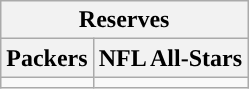<table class="wikitable" style="text-align:center">
<tr>
<th colspan="4" style="text-align:center">Reserves</th>
</tr>
<tr>
<th>Packers</th>
<th>NFL All-Stars</th>
</tr>
<tr>
<td></td>
<td></td>
</tr>
</table>
